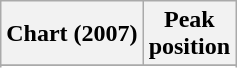<table class="wikitable sortable plainrowheaders">
<tr>
<th>Chart (2007)</th>
<th>Peak<br>position</th>
</tr>
<tr>
</tr>
<tr>
</tr>
<tr>
</tr>
<tr>
</tr>
<tr>
</tr>
</table>
